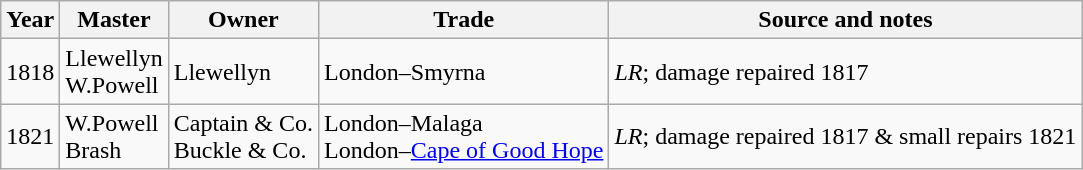<table class="sortable wikitable">
<tr>
<th>Year</th>
<th>Master</th>
<th>Owner</th>
<th>Trade</th>
<th>Source and notes</th>
</tr>
<tr>
<td>1818</td>
<td>Llewellyn<br>W.Powell</td>
<td>Llewellyn</td>
<td>London–Smyrna</td>
<td><em>LR</em>; damage repaired 1817</td>
</tr>
<tr>
<td>1821</td>
<td>W.Powell<br>Brash</td>
<td>Captain & Co.<br>Buckle & Co.</td>
<td>London–Malaga<br>London–<a href='#'>Cape of Good Hope</a></td>
<td><em>LR</em>; damage repaired 1817 & small repairs 1821</td>
</tr>
</table>
